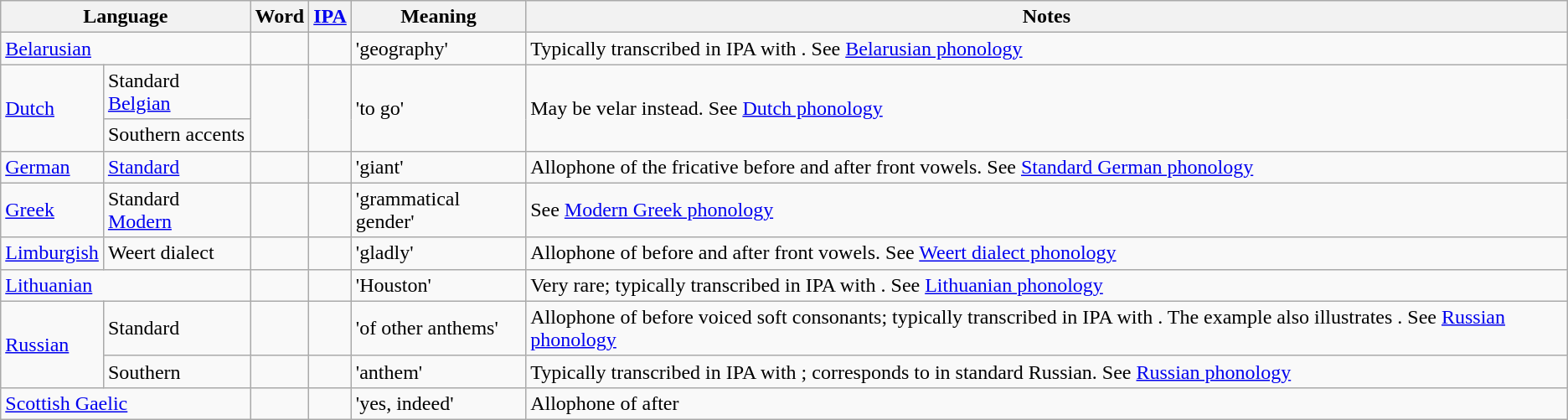<table class="wikitable">
<tr>
<th colspan="2">Language</th>
<th>Word</th>
<th><a href='#'>IPA</a></th>
<th>Meaning</th>
<th>Notes</th>
</tr>
<tr>
<td colspan="2"><a href='#'>Belarusian</a></td>
<td></td>
<td></td>
<td>'geography'</td>
<td>Typically transcribed in IPA with . See <a href='#'>Belarusian phonology</a></td>
</tr>
<tr>
<td rowspan="2"><a href='#'>Dutch</a></td>
<td>Standard <a href='#'>Belgian</a></td>
<td rowspan="2"></td>
<td rowspan="2"></td>
<td rowspan="2">'to go'</td>
<td rowspan="2">May be velar  instead. See <a href='#'>Dutch phonology</a></td>
</tr>
<tr>
<td>Southern accents</td>
</tr>
<tr>
<td><a href='#'>German</a></td>
<td><a href='#'>Standard</a></td>
<td></td>
<td></td>
<td>'giant'</td>
<td>Allophone of the fricative  before and after front vowels. See <a href='#'>Standard German phonology</a></td>
</tr>
<tr>
<td><a href='#'>Greek</a></td>
<td>Standard <a href='#'>Modern</a></td>
<td></td>
<td></td>
<td>'grammatical gender'</td>
<td>See <a href='#'>Modern Greek phonology</a></td>
</tr>
<tr>
<td><a href='#'>Limburgish</a></td>
<td>Weert dialect</td>
<td></td>
<td></td>
<td>'gladly'</td>
<td>Allophone of  before and after front vowels. See <a href='#'>Weert dialect phonology</a></td>
</tr>
<tr>
<td colspan="2"><a href='#'>Lithuanian</a></td>
<td></td>
<td></td>
<td>'Houston'</td>
<td>Very rare; typically transcribed in IPA with . See <a href='#'>Lithuanian phonology</a></td>
</tr>
<tr>
<td rowspan="2"><a href='#'>Russian</a></td>
<td>Standard</td>
<td></td>
<td></td>
<td>'of other anthems'</td>
<td>Allophone of  before voiced soft consonants; typically transcribed in IPA with . The example also illustrates . See <a href='#'>Russian phonology</a></td>
</tr>
<tr>
<td>Southern</td>
<td></td>
<td></td>
<td>'anthem'</td>
<td>Typically transcribed in IPA with ; corresponds to  in standard Russian. See <a href='#'>Russian phonology</a></td>
</tr>
<tr>
<td colspan="2"><a href='#'>Scottish Gaelic</a></td>
<td></td>
<td></td>
<td>'yes, indeed'</td>
<td>Allophone of  after </td>
</tr>
</table>
